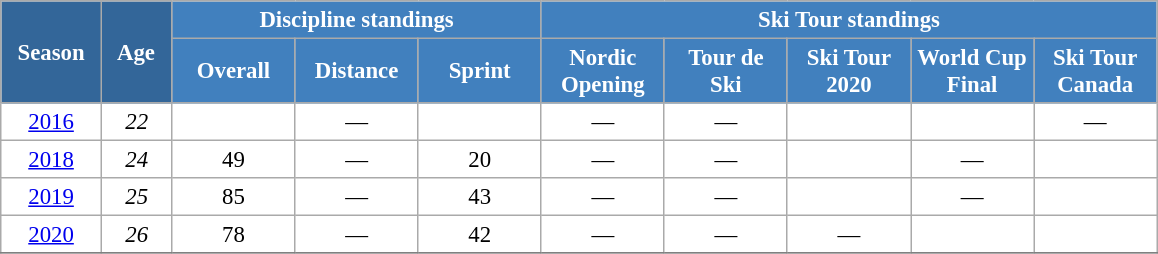<table class="wikitable" style="font-size:95%; text-align:center; border:grey solid 1px; border-collapse:collapse; background:#ffffff;">
<tr>
<th style="background-color:#369; color:white; width:60px;" rowspan="2"> Season </th>
<th style="background-color:#369; color:white; width:40px;" rowspan="2"> Age </th>
<th style="background-color:#4180be; color:white;" colspan="3">Discipline standings</th>
<th style="background-color:#4180be; color:white;" colspan="5">Ski Tour standings</th>
</tr>
<tr>
<th style="background-color:#4180be; color:white; width:75px;">Overall</th>
<th style="background-color:#4180be; color:white; width:75px;">Distance</th>
<th style="background-color:#4180be; color:white; width:75px;">Sprint</th>
<th style="background-color:#4180be; color:white; width:75px;">Nordic<br>Opening</th>
<th style="background-color:#4180be; color:white; width:75px;">Tour de<br>Ski</th>
<th style="background-color:#4180be; color:white; width:75px;">Ski Tour<br>2020</th>
<th style="background-color:#4180be; color:white; width:75px;">World Cup<br>Final</th>
<th style="background-color:#4180be; color:white; width:75px;">Ski Tour<br>Canada</th>
</tr>
<tr>
<td><a href='#'>2016</a></td>
<td><em>22</em></td>
<td></td>
<td>—</td>
<td></td>
<td>—</td>
<td>—</td>
<td></td>
<td></td>
<td>—</td>
</tr>
<tr>
<td><a href='#'>2018</a></td>
<td><em>24</em></td>
<td>49</td>
<td>—</td>
<td>20</td>
<td>—</td>
<td>—</td>
<td></td>
<td>—</td>
<td></td>
</tr>
<tr>
<td><a href='#'>2019</a></td>
<td><em>25</em></td>
<td>85</td>
<td>—</td>
<td>43</td>
<td>—</td>
<td>—</td>
<td></td>
<td>—</td>
<td></td>
</tr>
<tr>
<td><a href='#'>2020</a></td>
<td><em>26</em></td>
<td>78</td>
<td>—</td>
<td>42</td>
<td>—</td>
<td>—</td>
<td>—</td>
<td></td>
<td></td>
</tr>
<tr>
</tr>
</table>
